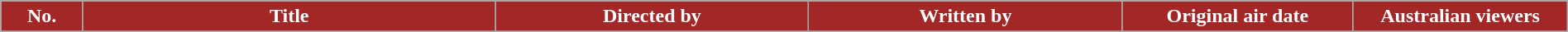<table class="wikitable plainrowheaders" style="width: 100%; margin-right: 0;">
<tr style="color:white">
<th ! style="background-color:#A42728;" width=5%>No.</th>
<th ! style="background-color:#A42728;" width=25%>Title</th>
<th ! style="background-color:#A42728;" width=19%>Directed by</th>
<th ! style="background-color:#A42728;" width=19%>Written by</th>
<th ! style="background-color:#A42728;" width=14%>Original air date</th>
<th ! style="background-color:#A42728;" width=13%>Australian viewers</th>
</tr>
<tr>
</tr>
</table>
